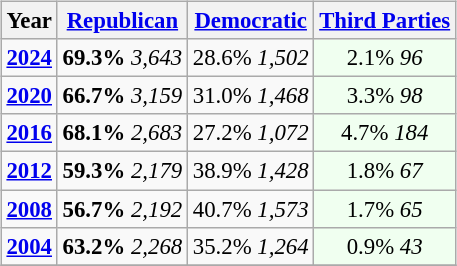<table class="wikitable" style="float:right; font-size:95%;">
<tr>
<th>Year</th>
<th><a href='#'>Republican</a></th>
<th><a href='#'>Democratic</a></th>
<th><a href='#'>Third Parties</a></th>
</tr>
<tr>
<td style="text-align:center;" ><strong><a href='#'>2024</a></strong></td>
<td style="text-align:center;" ><strong>69.3%</strong> <em>3,643</em></td>
<td style="text-align:center;" >28.6%  <em>1,502</em></td>
<td style="text-align:center; background:honeyDew;">2.1% <em>96</em></td>
</tr>
<tr>
<td style="text-align:center;" ><strong><a href='#'>2020</a></strong></td>
<td style="text-align:center;" ><strong>66.7%</strong> <em>3,159</em></td>
<td style="text-align:center;" >31.0%  <em>1,468</em></td>
<td style="text-align:center; background:honeyDew;">3.3% <em>98</em></td>
</tr>
<tr>
<td style="text-align:center;" ><strong><a href='#'>2016</a></strong></td>
<td style="text-align:center;" ><strong>68.1%</strong> <em>2,683</em></td>
<td style="text-align:center;" >27.2% <em>1,072</em></td>
<td style="text-align:center; background:honeyDew;">4.7% <em>184</em></td>
</tr>
<tr>
<td style="text-align:center;" ><strong><a href='#'>2012</a></strong></td>
<td style="text-align:center;" ><strong>59.3%</strong> <em>2,179</em></td>
<td style="text-align:center;" >38.9%  <em>1,428</em></td>
<td style="text-align:center; background:honeyDew;">1.8% <em>67</em></td>
</tr>
<tr>
<td style="text-align:center;" ><strong><a href='#'>2008</a></strong></td>
<td style="text-align:center;" ><strong>56.7%</strong> <em>2,192</em></td>
<td style="text-align:center;" >40.7%  <em>1,573</em></td>
<td style="text-align:center; background:honeyDew;">1.7% <em>65</em></td>
</tr>
<tr>
<td style="text-align:center;" ><strong><a href='#'>2004</a></strong></td>
<td style="text-align:center;" ><strong>63.2%</strong> <em>2,268</em></td>
<td style="text-align:center;" >35.2%   <em>1,264</em></td>
<td style="text-align:center; background:honeyDew;">0.9% <em>43</em></td>
</tr>
<tr>
</tr>
</table>
